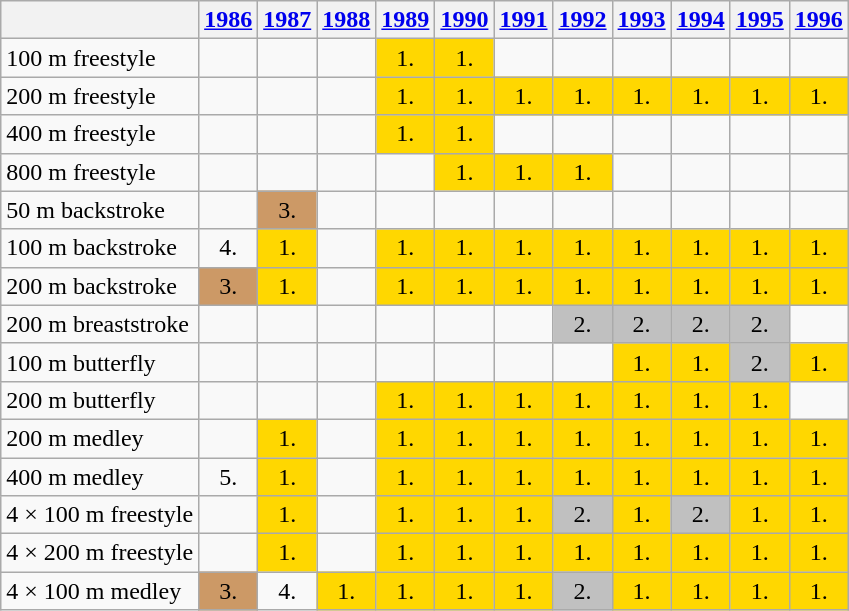<table class="wikitable">
<tr>
<th></th>
<th><a href='#'>1986</a></th>
<th><a href='#'>1987</a></th>
<th><a href='#'>1988</a></th>
<th><a href='#'>1989</a></th>
<th><a href='#'>1990</a></th>
<th><a href='#'>1991</a></th>
<th><a href='#'>1992</a></th>
<th><a href='#'>1993</a></th>
<th><a href='#'>1994</a></th>
<th><a href='#'>1995</a></th>
<th><a href='#'>1996</a></th>
</tr>
<tr>
<td>100 m freestyle</td>
<td></td>
<td></td>
<td></td>
<td style="text-align:center; background:gold;">1.</td>
<td style="text-align:center; background:gold;">1.</td>
<td></td>
<td></td>
<td></td>
<td></td>
<td></td>
<td></td>
</tr>
<tr>
<td>200 m freestyle</td>
<td></td>
<td></td>
<td></td>
<td style="text-align:center; background:gold;">1.</td>
<td style="text-align:center; background:gold;">1.</td>
<td style="text-align:center; background:gold;">1.</td>
<td style="text-align:center; background:gold;">1.</td>
<td style="text-align:center; background:gold;">1.</td>
<td style="text-align:center; background:gold;">1.</td>
<td style="text-align:center; background:gold;">1.</td>
<td style="text-align:center; background:gold;">1.</td>
</tr>
<tr>
<td>400 m freestyle</td>
<td></td>
<td></td>
<td></td>
<td style="text-align:center; background:gold;">1.</td>
<td style="text-align:center; background:gold;">1.</td>
<td></td>
<td></td>
<td></td>
<td></td>
<td></td>
<td></td>
</tr>
<tr>
<td>800 m freestyle</td>
<td></td>
<td></td>
<td></td>
<td></td>
<td style="text-align:center; background:gold;">1.</td>
<td style="text-align:center; background:gold;">1.</td>
<td style="text-align:center; background:gold;">1.</td>
<td></td>
<td></td>
<td></td>
<td></td>
</tr>
<tr>
<td>50 m backstroke</td>
<td></td>
<td style="text-align:center; background:#c96;">3.</td>
<td></td>
<td></td>
<td></td>
<td></td>
<td></td>
<td></td>
<td></td>
<td></td>
<td></td>
</tr>
<tr>
<td>100 m backstroke</td>
<td style="text-align:center;">4.</td>
<td style="text-align:center; background:gold;">1.</td>
<td></td>
<td style="text-align:center; background:gold;">1.</td>
<td style="text-align:center; background:gold;">1.</td>
<td style="text-align:center; background:gold;">1.</td>
<td style="text-align:center; background:gold;">1.</td>
<td style="text-align:center; background:gold;">1.</td>
<td style="text-align:center; background:gold;">1.</td>
<td style="text-align:center; background:gold;">1.</td>
<td style="text-align:center; background:gold;">1.</td>
</tr>
<tr>
<td>200 m backstroke</td>
<td style="text-align:center; background:#c96;">3.</td>
<td style="text-align:center; background:gold;">1.</td>
<td></td>
<td style="text-align:center; background:gold;">1.</td>
<td style="text-align:center; background:gold;">1.</td>
<td style="text-align:center; background:gold;">1.</td>
<td style="text-align:center; background:gold;">1.</td>
<td style="text-align:center; background:gold;">1.</td>
<td style="text-align:center; background:gold;">1.</td>
<td style="text-align:center; background:gold;">1.</td>
<td style="text-align:center; background:gold;">1.</td>
</tr>
<tr>
<td>200 m breaststroke</td>
<td></td>
<td></td>
<td></td>
<td></td>
<td></td>
<td></td>
<td style="text-align:center; background:silver;">2.</td>
<td style="text-align:center; background:silver;">2.</td>
<td style="text-align:center; background:silver;">2.</td>
<td style="text-align:center; background:silver;">2.</td>
<td></td>
</tr>
<tr>
<td>100 m butterfly</td>
<td></td>
<td></td>
<td></td>
<td></td>
<td></td>
<td></td>
<td></td>
<td style="text-align:center; background:gold;">1.</td>
<td style="text-align:center; background:gold;">1.</td>
<td style="text-align:center; background:silver;">2.</td>
<td style="text-align:center; background:gold;">1.</td>
</tr>
<tr>
<td>200 m butterfly</td>
<td></td>
<td></td>
<td></td>
<td style="text-align:center; background:gold;">1.</td>
<td style="text-align:center; background:gold;">1.</td>
<td style="text-align:center; background:gold;">1.</td>
<td style="text-align:center; background:gold;">1.</td>
<td style="text-align:center; background:gold;">1.</td>
<td style="text-align:center; background:gold;">1.</td>
<td style="text-align:center; background:gold;">1.</td>
<td></td>
</tr>
<tr>
<td>200 m medley</td>
<td></td>
<td style="text-align:center; background:gold;">1.</td>
<td></td>
<td style="text-align:center; background:gold;">1.</td>
<td style="text-align:center; background:gold;">1.</td>
<td style="text-align:center; background:gold;">1.</td>
<td style="text-align:center; background:gold;">1.</td>
<td style="text-align:center; background:gold;">1.</td>
<td style="text-align:center; background:gold;">1.</td>
<td style="text-align:center; background:gold;">1.</td>
<td style="text-align:center; background:gold;">1.</td>
</tr>
<tr>
<td>400 m medley</td>
<td style="text-align:center;">5.</td>
<td style="text-align:center; background:gold;">1.</td>
<td></td>
<td style="text-align:center; background:gold;">1.</td>
<td style="text-align:center; background:gold;">1.</td>
<td style="text-align:center; background:gold;">1.</td>
<td style="text-align:center; background:gold;">1.</td>
<td style="text-align:center; background:gold;">1.</td>
<td style="text-align:center; background:gold;">1.</td>
<td style="text-align:center; background:gold;">1.</td>
<td style="text-align:center; background:gold;">1.</td>
</tr>
<tr>
<td>4 × 100 m freestyle</td>
<td></td>
<td style="text-align:center; background:gold;">1.</td>
<td></td>
<td style="text-align:center; background:gold;">1.</td>
<td style="text-align:center; background:gold;">1.</td>
<td style="text-align:center; background:gold;">1.</td>
<td style="text-align:center; background:silver;">2.</td>
<td style="text-align:center; background:gold;">1.</td>
<td style="text-align:center; background:silver;">2.</td>
<td style="text-align:center; background:gold;">1.</td>
<td style="text-align:center; background:gold;">1.</td>
</tr>
<tr>
<td>4 × 200 m freestyle</td>
<td></td>
<td style="text-align:center; background:gold;">1.</td>
<td></td>
<td style="text-align:center; background:gold;">1.</td>
<td style="text-align:center; background:gold;">1.</td>
<td style="text-align:center; background:gold;">1.</td>
<td style="text-align:center; background:gold;">1.</td>
<td style="text-align:center; background:gold;">1.</td>
<td style="text-align:center; background:gold;">1.</td>
<td style="text-align:center; background:gold;">1.</td>
<td style="text-align:center; background:gold;">1.</td>
</tr>
<tr>
<td>4 × 100 m medley</td>
<td style="text-align:center; background:#c96;">3.</td>
<td style="text-align:center;">4.</td>
<td style="text-align:center; background:gold;">1.</td>
<td style="text-align:center; background:gold;">1.</td>
<td style="text-align:center; background:gold;">1.</td>
<td style="text-align:center; background:gold;">1.</td>
<td style="text-align:center; background:silver;">2.</td>
<td style="text-align:center; background:gold;">1.</td>
<td style="text-align:center; background:gold;">1.</td>
<td style="text-align:center; background:gold;">1.</td>
<td style="text-align:center; background:gold;">1.</td>
</tr>
</table>
